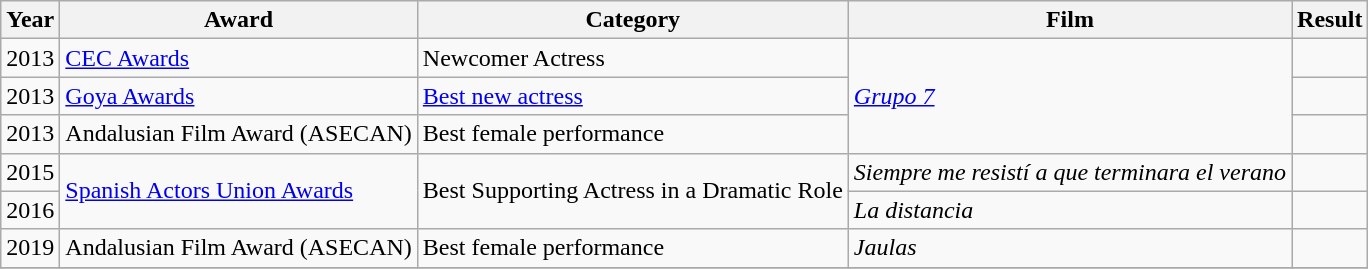<table class="wikitable">
<tr>
<th><strong>Year</strong></th>
<th><strong>Award</strong></th>
<th><strong>Category</strong></th>
<th>Film</th>
<th><strong>Result</strong></th>
</tr>
<tr>
<td>2013</td>
<td><a href='#'>CEC Awards</a></td>
<td>Newcomer Actress</td>
<td rowspan="3"><em><a href='#'>Grupo 7</a></em></td>
<td></td>
</tr>
<tr>
<td>2013</td>
<td><a href='#'>Goya Awards</a></td>
<td><a href='#'>Best new actress</a></td>
<td></td>
</tr>
<tr>
<td>2013</td>
<td>Andalusian Film Award (ASECAN)</td>
<td>Best female performance</td>
<td></td>
</tr>
<tr>
<td>2015</td>
<td rowspan="2"><a href='#'>Spanish Actors Union Awards</a></td>
<td rowspan="2">Best Supporting Actress in a Dramatic Role</td>
<td><em>Siempre me resistí a que terminara el verano</em></td>
<td></td>
</tr>
<tr>
<td>2016</td>
<td><em>La distancia</em></td>
<td></td>
</tr>
<tr>
<td>2019</td>
<td>Andalusian Film Award (ASECAN)</td>
<td>Best female performance</td>
<td><em>Jaulas</em></td>
<td></td>
</tr>
<tr>
</tr>
</table>
